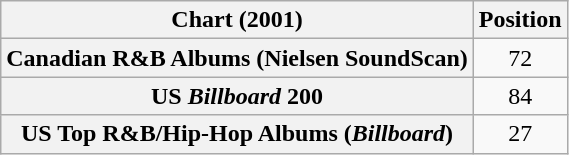<table class="wikitable sortable plainrowheaders" style="text-align:center">
<tr>
<th scope="col">Chart (2001)</th>
<th scope="col">Position</th>
</tr>
<tr>
<th scope="row">Canadian R&B Albums (Nielsen SoundScan)</th>
<td>72</td>
</tr>
<tr>
<th scope="row">US <em>Billboard</em> 200</th>
<td>84</td>
</tr>
<tr>
<th scope="row">US Top R&B/Hip-Hop Albums (<em>Billboard</em>)</th>
<td>27</td>
</tr>
</table>
